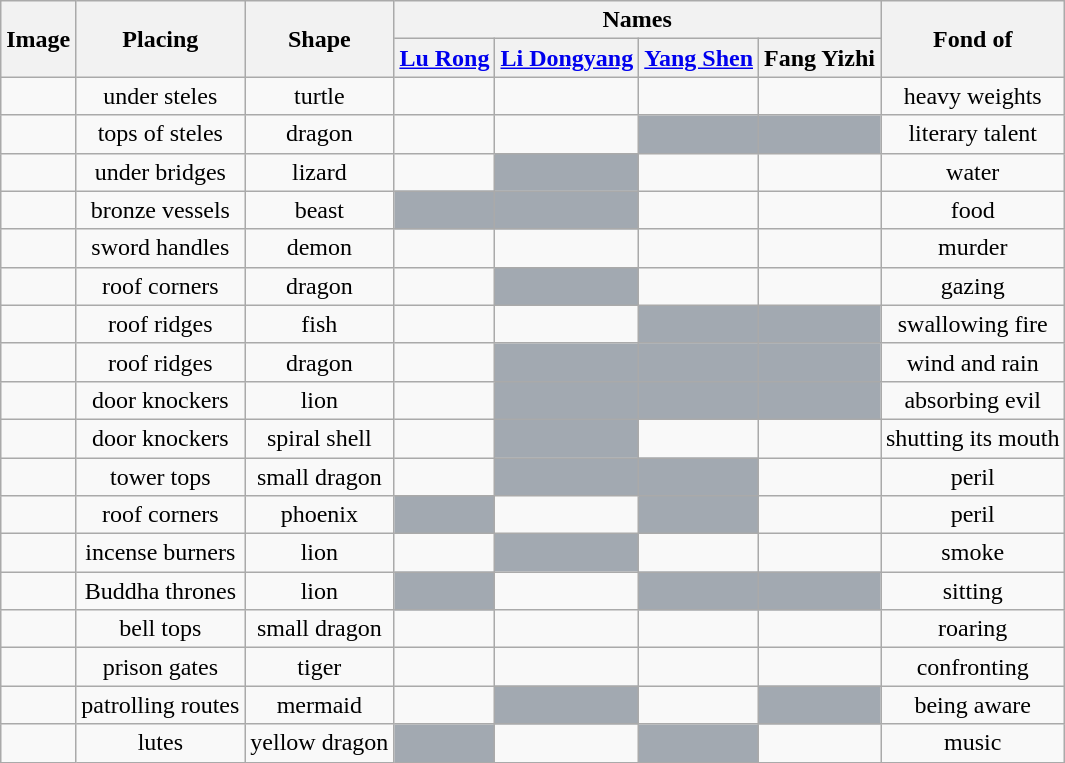<table class="wikitable" style="text-align:center;">
<tr>
<th rowspan="2">Image</th>
<th rowspan="2">Placing</th>
<th rowspan="2">Shape</th>
<th colspan="4">Names</th>
<th rowspan="2">Fond of</th>
</tr>
<tr>
<th><a href='#'>Lu Rong</a></th>
<th><a href='#'>Li Dongyang</a></th>
<th><a href='#'>Yang Shen</a></th>
<th>Fang Yizhi</th>
</tr>
<tr>
<td></td>
<td>under steles</td>
<td>turtle</td>
<td></td>
<td></td>
<td></td>
<td></td>
<td>heavy weights</td>
</tr>
<tr>
<td></td>
<td>tops of steles</td>
<td>dragon</td>
<td></td>
<td></td>
<td style="background-color:#A2A9B1;"></td>
<td style="background-color:#A2A9B1;"></td>
<td>literary talent</td>
</tr>
<tr>
<td></td>
<td>under bridges</td>
<td>lizard</td>
<td></td>
<td style="background-color:#A2A9B1;"></td>
<td></td>
<td></td>
<td>water</td>
</tr>
<tr>
<td></td>
<td>bronze vessels</td>
<td>beast</td>
<td style="background-color:#A2A9B1;"></td>
<td style="background-color:#A2A9B1;"></td>
<td></td>
<td></td>
<td>food</td>
</tr>
<tr>
<td></td>
<td>sword handles</td>
<td>demon</td>
<td></td>
<td></td>
<td></td>
<td></td>
<td>murder</td>
</tr>
<tr>
<td></td>
<td>roof corners</td>
<td>dragon</td>
<td></td>
<td style="background-color:#A2A9B1;"></td>
<td></td>
<td></td>
<td>gazing</td>
</tr>
<tr>
<td></td>
<td>roof ridges</td>
<td>fish</td>
<td></td>
<td></td>
<td style="background-color:#A2A9B1;"></td>
<td style="background-color:#A2A9B1;"></td>
<td>swallowing fire</td>
</tr>
<tr>
<td></td>
<td>roof ridges</td>
<td>dragon</td>
<td></td>
<td style="background-color:#A2A9B1;"></td>
<td style="background-color:#A2A9B1;"></td>
<td style="background-color:#A2A9B1;"></td>
<td>wind and rain</td>
</tr>
<tr>
<td></td>
<td>door knockers</td>
<td>lion</td>
<td></td>
<td style="background-color:#A2A9B1;"></td>
<td style="background-color:#A2A9B1;"></td>
<td style="background-color:#A2A9B1;"></td>
<td>absorbing evil</td>
</tr>
<tr>
<td></td>
<td>door knockers</td>
<td>spiral shell</td>
<td></td>
<td style="background-color:#A2A9B1;"></td>
<td></td>
<td></td>
<td>shutting its mouth</td>
</tr>
<tr>
<td></td>
<td>tower tops</td>
<td>small dragon</td>
<td></td>
<td style="background-color:#A2A9B1;"></td>
<td style="background-color:#A2A9B1;"></td>
<td></td>
<td>peril</td>
</tr>
<tr>
<td></td>
<td>roof corners</td>
<td>phoenix</td>
<td style="background-color:#A2A9B1;"></td>
<td></td>
<td style="background-color:#A2A9B1;"></td>
<td></td>
<td>peril</td>
</tr>
<tr>
<td></td>
<td>incense burners</td>
<td>lion</td>
<td></td>
<td style="background-color:#A2A9B1;"></td>
<td></td>
<td></td>
<td>smoke</td>
</tr>
<tr>
<td></td>
<td>Buddha thrones</td>
<td>lion</td>
<td style="background-color:#A2A9B1;"></td>
<td></td>
<td style="background-color:#A2A9B1;"></td>
<td style="background-color:#A2A9B1;"></td>
<td>sitting</td>
</tr>
<tr>
<td></td>
<td>bell tops</td>
<td>small dragon</td>
<td></td>
<td></td>
<td></td>
<td></td>
<td>roaring</td>
</tr>
<tr>
<td></td>
<td>prison gates</td>
<td>tiger</td>
<td></td>
<td></td>
<td></td>
<td></td>
<td>confronting</td>
</tr>
<tr>
<td></td>
<td>patrolling routes</td>
<td>mermaid</td>
<td></td>
<td style="background-color:#A2A9B1;"></td>
<td></td>
<td style="background-color:#A2A9B1;"></td>
<td>being aware</td>
</tr>
<tr>
<td></td>
<td>lutes</td>
<td>yellow dragon</td>
<td style="background-color:#A2A9B1;"></td>
<td></td>
<td style="background-color:#A2A9B1;"></td>
<td></td>
<td>music</td>
</tr>
</table>
